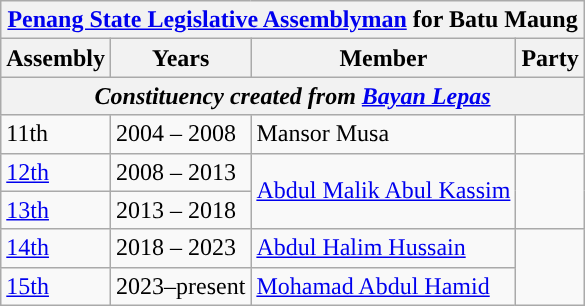<table class="wikitable">
<tr>
<th colspan="4"><a href='#'>Penang State Legislative Assemblyman</a> for Batu Maung</th>
</tr>
<tr>
<th>Assembly</th>
<th>Years</th>
<th>Member</th>
<th>Party</th>
</tr>
<tr>
<th colspan="4" align="center"><em>Constituency created from <a href='#'>Bayan Lepas</a></em></th>
</tr>
<tr>
<td>11th</td>
<td>2004 – 2008</td>
<td>Mansor Musa</td>
<td></td>
</tr>
<tr>
<td><a href='#'>12th</a></td>
<td>2008 – 2013</td>
<td rowspan="2"><a href='#'>Abdul Malik Abul Kassim</a></td>
<td rowspan="2"></td>
</tr>
<tr>
<td><a href='#'>13th</a></td>
<td>2013 – 2018</td>
</tr>
<tr>
<td><a href='#'>14th</a></td>
<td>2018 – 2023</td>
<td><a href='#'>Abdul Halim Hussain</a></td>
<td rowspan=2></td>
</tr>
<tr>
<td><a href='#'>15th</a></td>
<td>2023–present</td>
<td><a href='#'>Mohamad Abdul Hamid</a></td>
</tr>
</table>
